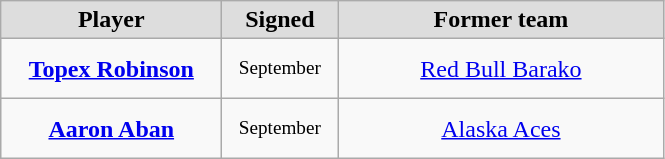<table class="wikitable" style="text-align: center">
<tr align="center" bgcolor="#dddddd">
<td style="width:140px"><strong>Player</strong></td>
<td style="width:70px"><strong>Signed</strong></td>
<td style="width:210px"><strong>Former team</strong></td>
</tr>
<tr style="height:40px">
<td><strong><a href='#'>Topex Robinson</a></strong></td>
<td style="font-size: 80%">September</td>
<td><a href='#'>Red Bull Barako</a></td>
</tr>
<tr style="height:40px">
<td><strong><a href='#'>Aaron Aban</a></strong></td>
<td style="font-size: 80%">September</td>
<td><a href='#'>Alaska Aces</a></td>
</tr>
</table>
